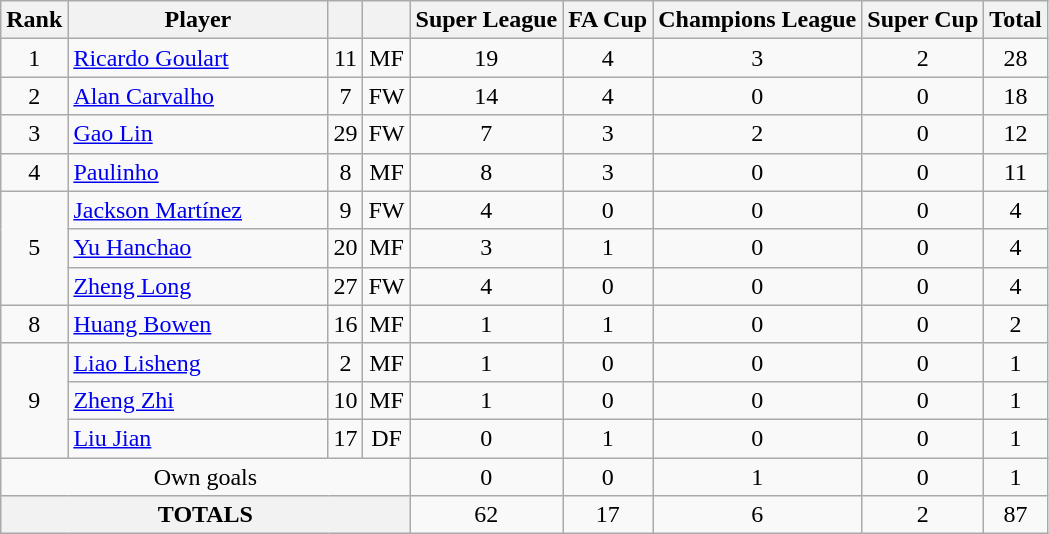<table class="wikitable">
<tr>
<th>Rank</th>
<th style="width:166px;">Player</th>
<th></th>
<th></th>
<th>Super League</th>
<th>FA Cup</th>
<th>Champions League</th>
<th>Super Cup</th>
<th>Total</th>
</tr>
<tr>
<td align=center>1</td>
<td> <a href='#'>Ricardo Goulart</a></td>
<td align=center>11</td>
<td align=center>MF</td>
<td align=center>19</td>
<td align=center>4</td>
<td align=center>3</td>
<td align=center>2</td>
<td align=center>28</td>
</tr>
<tr>
<td align=center>2</td>
<td> <a href='#'>Alan Carvalho</a></td>
<td align=center>7</td>
<td align=center>FW</td>
<td align=center>14</td>
<td align=center>4</td>
<td align=center>0</td>
<td align=center>0</td>
<td align=center>18</td>
</tr>
<tr>
<td align=center>3</td>
<td> <a href='#'>Gao Lin</a></td>
<td align=center>29</td>
<td align=center>FW</td>
<td align=center>7</td>
<td align=center>3</td>
<td align=center>2</td>
<td align=center>0</td>
<td align=center>12</td>
</tr>
<tr>
<td align=center>4</td>
<td> <a href='#'>Paulinho</a></td>
<td align=center>8</td>
<td align=center>MF</td>
<td align=center>8</td>
<td align=center>3</td>
<td align=center>0</td>
<td align=center>0</td>
<td align=center>11</td>
</tr>
<tr>
<td align=center rowspan=3>5</td>
<td> <a href='#'>Jackson Martínez</a></td>
<td align=center>9</td>
<td align=center>FW</td>
<td align=center>4</td>
<td align=center>0</td>
<td align=center>0</td>
<td align=center>0</td>
<td align=center>4</td>
</tr>
<tr>
<td> <a href='#'>Yu Hanchao</a></td>
<td align=center>20</td>
<td align=center>MF</td>
<td align=center>3</td>
<td align=center>1</td>
<td align=center>0</td>
<td align=center>0</td>
<td align=center>4</td>
</tr>
<tr>
<td> <a href='#'>Zheng Long</a></td>
<td align=center>27</td>
<td align=center>FW</td>
<td align=center>4</td>
<td align=center>0</td>
<td align=center>0</td>
<td align=center>0</td>
<td align=center>4</td>
</tr>
<tr>
<td align=center>8</td>
<td> <a href='#'>Huang Bowen</a></td>
<td align=center>16</td>
<td align=center>MF</td>
<td align=center>1</td>
<td align=center>1</td>
<td align=center>0</td>
<td align=center>0</td>
<td align=center>2</td>
</tr>
<tr>
<td align=center rowspan=3>9</td>
<td> <a href='#'>Liao Lisheng</a></td>
<td align=center>2</td>
<td align=center>MF</td>
<td align=center>1</td>
<td align=center>0</td>
<td align=center>0</td>
<td align=center>0</td>
<td align=center>1</td>
</tr>
<tr>
<td> <a href='#'>Zheng Zhi</a></td>
<td align=center>10</td>
<td align=center>MF</td>
<td align=center>1</td>
<td align=center>0</td>
<td align=center>0</td>
<td align=center>0</td>
<td align=center>1</td>
</tr>
<tr>
<td> <a href='#'>Liu Jian</a></td>
<td align=center>17</td>
<td align=center>DF</td>
<td align=center>0</td>
<td align=center>1</td>
<td align=center>0</td>
<td align=center>0</td>
<td align=center>1</td>
</tr>
<tr>
<td align=center colspan=4>Own goals</td>
<td align=center>0</td>
<td align=center>0</td>
<td align=center>1</td>
<td align=center>0</td>
<td align=center>1</td>
</tr>
<tr>
<th align=center colspan=4>TOTALS</th>
<td align=center>62</td>
<td align=center>17</td>
<td align=center>6</td>
<td align=center>2</td>
<td align=center>87</td>
</tr>
</table>
